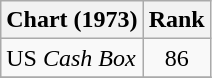<table class="wikitable">
<tr>
<th>Chart (1973)</th>
<th style="text-align:center;">Rank</th>
</tr>
<tr>
<td>US <em>Cash Box</em> </td>
<td style="text-align:center;">86</td>
</tr>
<tr>
</tr>
</table>
